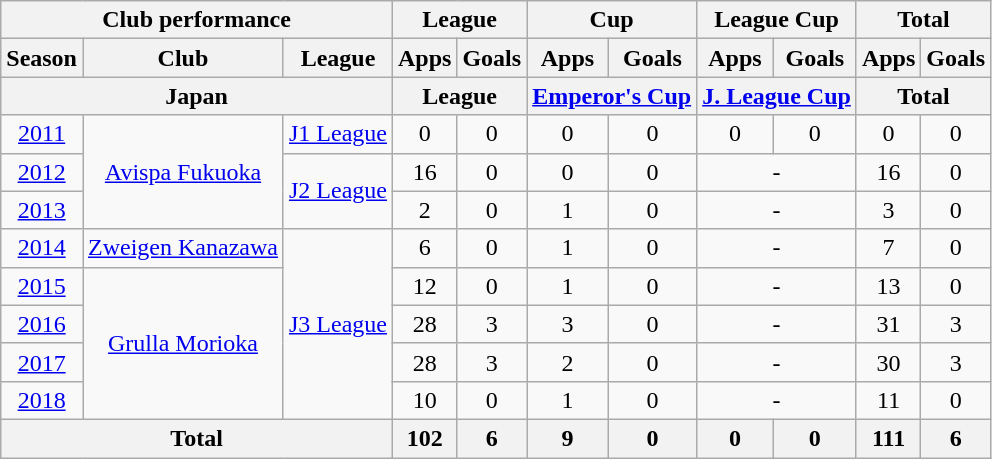<table class="wikitable" style="text-align:center;">
<tr>
<th colspan=3>Club performance</th>
<th colspan=2>League</th>
<th colspan=2>Cup</th>
<th colspan=2>League Cup</th>
<th colspan=2>Total</th>
</tr>
<tr>
<th>Season</th>
<th>Club</th>
<th>League</th>
<th>Apps</th>
<th>Goals</th>
<th>Apps</th>
<th>Goals</th>
<th>Apps</th>
<th>Goals</th>
<th>Apps</th>
<th>Goals</th>
</tr>
<tr>
<th colspan=3>Japan</th>
<th colspan=2>League</th>
<th colspan=2><a href='#'>Emperor's Cup</a></th>
<th colspan=2><a href='#'>J. League Cup</a></th>
<th colspan=2>Total</th>
</tr>
<tr>
<td><a href='#'>2011</a></td>
<td rowspan="3"><a href='#'>Avispa Fukuoka</a></td>
<td><a href='#'>J1 League</a></td>
<td>0</td>
<td>0</td>
<td>0</td>
<td>0</td>
<td>0</td>
<td>0</td>
<td>0</td>
<td>0</td>
</tr>
<tr>
<td><a href='#'>2012</a></td>
<td rowspan="2"><a href='#'>J2 League</a></td>
<td>16</td>
<td>0</td>
<td>0</td>
<td>0</td>
<td colspan="2">-</td>
<td>16</td>
<td>0</td>
</tr>
<tr>
<td><a href='#'>2013</a></td>
<td>2</td>
<td>0</td>
<td>1</td>
<td>0</td>
<td colspan="2">-</td>
<td>3</td>
<td>0</td>
</tr>
<tr>
<td><a href='#'>2014</a></td>
<td><a href='#'>Zweigen Kanazawa</a></td>
<td rowspan="5"><a href='#'>J3 League</a></td>
<td>6</td>
<td>0</td>
<td>1</td>
<td>0</td>
<td colspan="2">-</td>
<td>7</td>
<td>0</td>
</tr>
<tr>
<td><a href='#'>2015</a></td>
<td rowspan="4"><a href='#'>Grulla Morioka</a></td>
<td>12</td>
<td>0</td>
<td>1</td>
<td>0</td>
<td colspan="2">-</td>
<td>13</td>
<td>0</td>
</tr>
<tr>
<td><a href='#'>2016</a></td>
<td>28</td>
<td>3</td>
<td>3</td>
<td>0</td>
<td colspan="2">-</td>
<td>31</td>
<td>3</td>
</tr>
<tr>
<td><a href='#'>2017</a></td>
<td>28</td>
<td>3</td>
<td>2</td>
<td>0</td>
<td colspan="2">-</td>
<td>30</td>
<td>3</td>
</tr>
<tr>
<td><a href='#'>2018</a></td>
<td>10</td>
<td>0</td>
<td>1</td>
<td>0</td>
<td colspan="2">-</td>
<td>11</td>
<td>0</td>
</tr>
<tr>
<th colspan=3>Total</th>
<th>102</th>
<th>6</th>
<th>9</th>
<th>0</th>
<th>0</th>
<th>0</th>
<th>111</th>
<th>6</th>
</tr>
</table>
